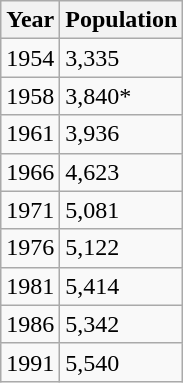<table class="wikitable">
<tr>
<th>Year</th>
<th>Population</th>
</tr>
<tr>
<td>1954</td>
<td>3,335</td>
</tr>
<tr>
<td>1958</td>
<td>3,840*</td>
</tr>
<tr>
<td>1961</td>
<td>3,936</td>
</tr>
<tr>
<td>1966</td>
<td>4,623</td>
</tr>
<tr>
<td>1971</td>
<td>5,081</td>
</tr>
<tr>
<td>1976</td>
<td>5,122</td>
</tr>
<tr>
<td>1981</td>
<td>5,414</td>
</tr>
<tr>
<td>1986</td>
<td>5,342</td>
</tr>
<tr>
<td>1991</td>
<td>5,540</td>
</tr>
</table>
